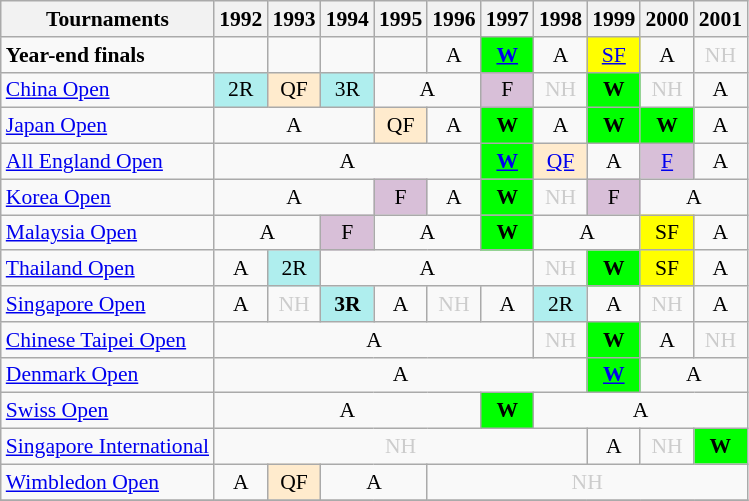<table class="wikitable" style="font-size: 90%; text-align:center">
<tr>
<th>Tournaments</th>
<th>1992</th>
<th>1993</th>
<th>1994</th>
<th>1995</th>
<th>1996</th>
<th>1997</th>
<th>1998</th>
<th>1999</th>
<th>2000</th>
<th>2001</th>
</tr>
<tr>
<td align=left><strong>Year-end finals</strong></td>
<td></td>
<td></td>
<td></td>
<td></td>
<td>A</td>
<td bgcolor=00FF00><a href='#'><strong>W</strong></a></td>
<td>A</td>
<td bgcolor=FFFF00><a href='#'>SF</a></td>
<td>A</td>
<td style=color:#ccc>NH</td>
</tr>
<tr>
<td align=left><a href='#'>China Open</a></td>
<td bgcolor=AFEEEE>2R</td>
<td bgcolor=FFEBCD>QF</td>
<td bgcolor=AFEEEE>3R</td>
<td colspan="2">A</td>
<td bgcolor=D8BFD8>F</td>
<td style=color:#ccc>NH</td>
<td bgcolor=00FF00><strong>W</strong></td>
<td style=color:#ccc>NH</td>
<td>A</td>
</tr>
<tr>
<td align=left><a href='#'>Japan Open</a></td>
<td colspan="3">A</td>
<td bgcolor=FFEBCD>QF</td>
<td>A</td>
<td bgcolor=00FF00><strong>W</strong></td>
<td>A</td>
<td bgcolor=00FF00><strong>W</strong></td>
<td bgcolor=00FF00><strong>W</strong></td>
<td>A</td>
</tr>
<tr>
<td align=left><a href='#'>All England Open</a></td>
<td colspan="5">A</td>
<td bgcolor=00FF00><a href='#'><strong>W</strong></a></td>
<td bgcolor=FFEBCD><a href='#'>QF</a></td>
<td>A</td>
<td bgcolor=D8BFD8><a href='#'>F</a></td>
<td>A</td>
</tr>
<tr>
<td align=left><a href='#'>Korea Open</a></td>
<td colspan="3">A</td>
<td bgcolor=D8BFD8>F</td>
<td>A</td>
<td bgcolor=00FF00><strong>W</strong></td>
<td style=color:#ccc>NH</td>
<td bgcolor=D8BFD8>F</td>
<td colspan="2">A</td>
</tr>
<tr>
<td align=left><a href='#'>Malaysia Open</a></td>
<td colspan="2">A</td>
<td bgcolor=D8BFD8>F</td>
<td colspan="2">A</td>
<td bgcolor=00FF00><strong>W</strong></td>
<td colspan="2">A</td>
<td bgcolor=FFFF00>SF</td>
<td colspan="2">A</td>
</tr>
<tr>
<td align=left><a href='#'>Thailand Open</a></td>
<td>A</td>
<td bgcolor=AFEEEE>2R</td>
<td colspan="4">A</td>
<td style=color:#ccc>NH</td>
<td bgcolor=00FF00><strong>W</strong></td>
<td bgcolor=FFFF00>SF</td>
<td>A</td>
</tr>
<tr>
<td align=left><a href='#'>Singapore Open</a></td>
<td>A</td>
<td style=color:#ccc>NH</td>
<td bgcolor=AFEEEE><strong>3R</strong></td>
<td>A</td>
<td style=color:#ccc>NH</td>
<td>A</td>
<td bgcolor=AFEEEE>2R</td>
<td>A</td>
<td style=color:#ccc>NH</td>
<td>A</td>
</tr>
<tr>
<td align=left><a href='#'>Chinese Taipei Open</a></td>
<td colspan="6">A</td>
<td style=color:#ccc>NH</td>
<td bgcolor=00FF00><strong>W</strong></td>
<td>A</td>
<td style=color:#ccc>NH</td>
</tr>
<tr>
<td align=left><a href='#'>Denmark Open</a></td>
<td colspan="7">A</td>
<td bgcolor=00FF00><a href='#'><strong>W</strong></a></td>
<td colspan="2">A</td>
</tr>
<tr>
<td align=left><a href='#'>Swiss Open</a></td>
<td colspan="5">A</td>
<td bgcolor=00FF00><strong>W</strong></td>
<td colspan="4">A</td>
</tr>
<tr>
<td align=left><a href='#'>Singapore International</a></td>
<td colspan="7" style=color:#ccc>NH</td>
<td>A</td>
<td style=color:#ccc>NH</td>
<td bgcolor=00FF00><strong>W</strong></td>
</tr>
<tr>
<td align=left><a href='#'>Wimbledon Open</a></td>
<td>A</td>
<td bgcolor=FFEBCD>QF</td>
<td colspan="2">A</td>
<td colspan="6" style=color:#ccc>NH</td>
</tr>
<tr>
</tr>
</table>
